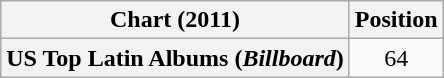<table class="wikitable plainrowheaders" style="text-align:center">
<tr>
<th scope="col">Chart (2011)</th>
<th scope="col">Position</th>
</tr>
<tr>
<th scope="row">US Top Latin Albums (<em>Billboard</em>)</th>
<td>64</td>
</tr>
</table>
